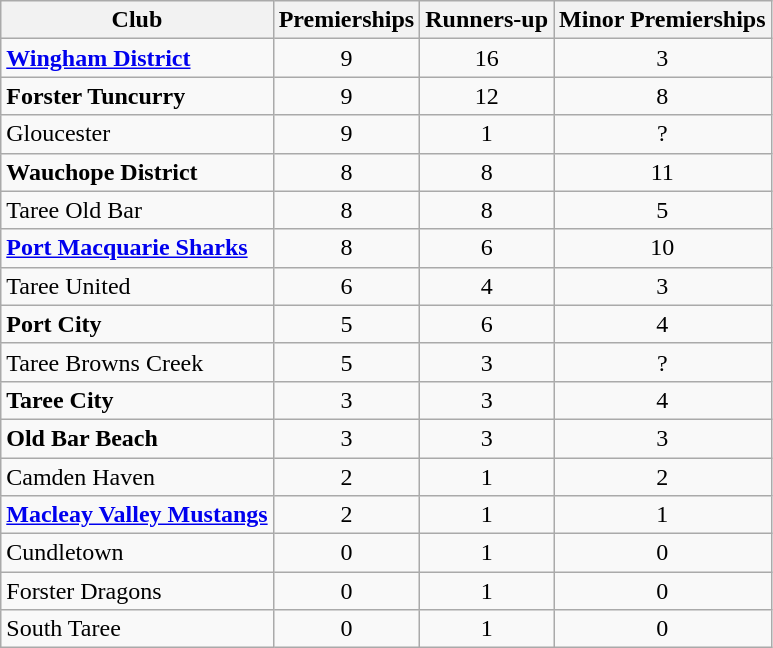<table class="wikitable sortable" style ="text-align: center">
<tr>
<th>Club</th>
<th>Premierships</th>
<th>Runners-up</th>
<th>Minor Premierships</th>
</tr>
<tr>
<td style="text-align:left;"> <strong><a href='#'>Wingham District</a></strong></td>
<td>9</td>
<td>16</td>
<td>3</td>
</tr>
<tr>
<td style="text-align:left;"> <strong>Forster Tuncurry</strong></td>
<td>9</td>
<td>12</td>
<td>8</td>
</tr>
<tr>
<td style="text-align:left;"> Gloucester</td>
<td>9</td>
<td>1</td>
<td>?</td>
</tr>
<tr>
<td style="text-align:left;"> <strong>Wauchope District</strong></td>
<td>8</td>
<td>8</td>
<td>11</td>
</tr>
<tr>
<td style="text-align:left;"> Taree Old Bar</td>
<td>8</td>
<td>8</td>
<td>5</td>
</tr>
<tr>
<td style="text-align:left;"> <strong><a href='#'>Port Macquarie Sharks</a></strong></td>
<td>8</td>
<td>6</td>
<td>10</td>
</tr>
<tr>
<td style="text-align:left;"> Taree United</td>
<td>6</td>
<td>4</td>
<td>3</td>
</tr>
<tr>
<td style="text-align:left;"> <strong>Port City</strong></td>
<td>5</td>
<td>6</td>
<td>4</td>
</tr>
<tr>
<td style="text-align:left;"> Taree Browns Creek</td>
<td>5</td>
<td>3</td>
<td>?</td>
</tr>
<tr>
<td style="text-align:left;"> <strong>Taree City</strong></td>
<td>3</td>
<td>3</td>
<td>4</td>
</tr>
<tr>
<td style="text-align:left;"> <strong>Old Bar Beach</strong></td>
<td>3</td>
<td>3</td>
<td>3</td>
</tr>
<tr>
<td style="text-align:left;"> Camden Haven</td>
<td>2</td>
<td>1</td>
<td>2</td>
</tr>
<tr>
<td style="text-align:left;"> <strong><a href='#'>Macleay Valley Mustangs</a></strong></td>
<td>2</td>
<td>1</td>
<td>1</td>
</tr>
<tr>
<td style="text-align:left;"> Cundletown</td>
<td>0</td>
<td>1</td>
<td>0</td>
</tr>
<tr>
<td style="text-align:left;"> Forster Dragons</td>
<td>0</td>
<td>1</td>
<td>0</td>
</tr>
<tr>
<td style="text-align:left;"> South Taree</td>
<td>0</td>
<td>1</td>
<td>0</td>
</tr>
</table>
